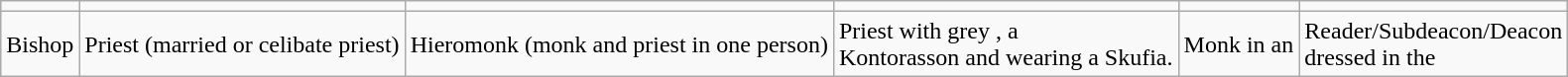<table class="wikitable">
<tr>
<td></td>
<td></td>
<td></td>
<td></td>
<td></td>
<td></td>
</tr>
<tr>
<td>Bishop</td>
<td>Priest (married or celibate priest)</td>
<td>Hieromonk (monk and priest in one person)</td>
<td>Priest with grey , a <br> Kontorasson and wearing a Skufia.</td>
<td>Monk in an </td>
<td>Reader/Subdeacon/Deacon <br> dressed in the </td>
</tr>
</table>
